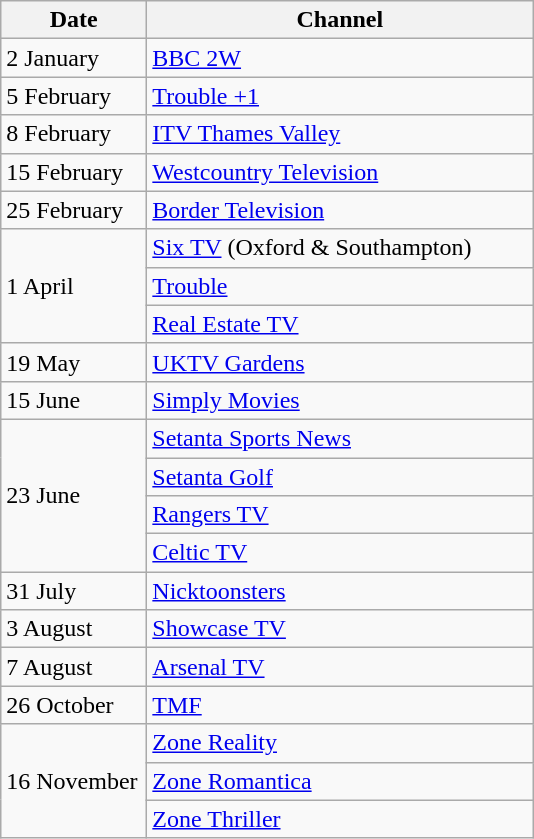<table class="wikitable">
<tr>
<th width=90>Date</th>
<th width=250>Channel</th>
</tr>
<tr>
<td>2 January</td>
<td><a href='#'>BBC 2W</a></td>
</tr>
<tr>
<td>5 February</td>
<td><a href='#'>Trouble +1</a></td>
</tr>
<tr>
<td>8 February</td>
<td><a href='#'>ITV Thames Valley</a></td>
</tr>
<tr>
<td>15 February</td>
<td><a href='#'>Westcountry Television</a></td>
</tr>
<tr>
<td>25 February</td>
<td><a href='#'>Border Television</a></td>
</tr>
<tr>
<td rowspan=3>1 April</td>
<td><a href='#'>Six TV</a> (Oxford & Southampton)</td>
</tr>
<tr>
<td><a href='#'>Trouble</a></td>
</tr>
<tr>
<td><a href='#'>Real Estate TV</a></td>
</tr>
<tr>
<td>19 May</td>
<td><a href='#'>UKTV Gardens</a></td>
</tr>
<tr>
<td>15 June</td>
<td><a href='#'>Simply Movies</a></td>
</tr>
<tr>
<td rowspan=4>23 June</td>
<td><a href='#'>Setanta Sports News</a></td>
</tr>
<tr>
<td><a href='#'>Setanta Golf</a></td>
</tr>
<tr>
<td><a href='#'>Rangers TV</a></td>
</tr>
<tr>
<td><a href='#'>Celtic TV</a></td>
</tr>
<tr>
<td>31 July</td>
<td><a href='#'>Nicktoonsters</a></td>
</tr>
<tr>
<td>3 August</td>
<td><a href='#'>Showcase TV</a></td>
</tr>
<tr>
<td>7 August</td>
<td><a href='#'>Arsenal TV</a></td>
</tr>
<tr>
<td>26 October</td>
<td><a href='#'>TMF</a></td>
</tr>
<tr>
<td rowspan=3>16 November</td>
<td><a href='#'>Zone Reality</a></td>
</tr>
<tr>
<td><a href='#'>Zone Romantica</a></td>
</tr>
<tr>
<td><a href='#'>Zone Thriller</a></td>
</tr>
</table>
